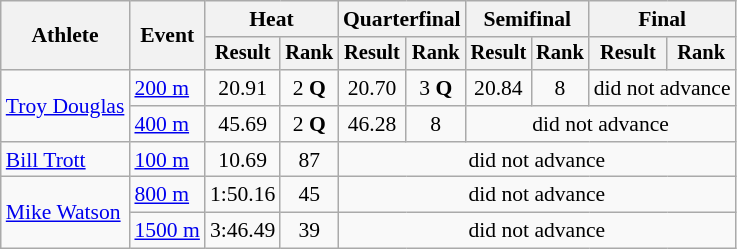<table class="wikitable" style="font-size:90%">
<tr>
<th rowspan="2">Athlete</th>
<th rowspan="2">Event</th>
<th colspan="2">Heat</th>
<th colspan="2">Quarterfinal</th>
<th colspan="2">Semifinal</th>
<th colspan="2">Final</th>
</tr>
<tr style="font-size:95%">
<th>Result</th>
<th>Rank</th>
<th>Result</th>
<th>Rank</th>
<th>Result</th>
<th>Rank</th>
<th>Result</th>
<th>Rank</th>
</tr>
<tr align=center>
<td align=left rowspan=2><a href='#'>Troy Douglas</a></td>
<td align=left><a href='#'>200 m</a></td>
<td>20.91</td>
<td>2 <strong>Q</strong></td>
<td>20.70</td>
<td>3 <strong>Q</strong></td>
<td>20.84</td>
<td>8</td>
<td colspan=2>did not advance</td>
</tr>
<tr align=center>
<td align=left><a href='#'>400 m</a></td>
<td>45.69</td>
<td>2 <strong>Q</strong></td>
<td>46.28</td>
<td>8</td>
<td colspan=4>did not advance</td>
</tr>
<tr align=center>
<td align=left><a href='#'>Bill Trott</a></td>
<td align=left><a href='#'>100 m</a></td>
<td>10.69</td>
<td>87</td>
<td colspan=6>did not advance</td>
</tr>
<tr align=center>
<td align=left rowspan=2><a href='#'>Mike Watson</a></td>
<td align=left><a href='#'>800 m</a></td>
<td>1:50.16</td>
<td>45</td>
<td colspan=6>did not advance</td>
</tr>
<tr align=center>
<td align=left><a href='#'>1500 m</a></td>
<td>3:46.49</td>
<td>39</td>
<td colspan=6>did not advance</td>
</tr>
</table>
